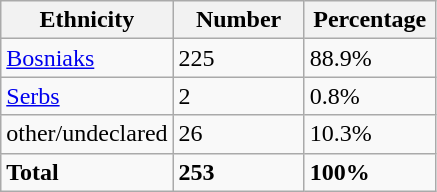<table class="wikitable">
<tr>
<th width="100px">Ethnicity</th>
<th width="80px">Number</th>
<th width="80px">Percentage</th>
</tr>
<tr>
<td><a href='#'>Bosniaks</a></td>
<td>225</td>
<td>88.9%</td>
</tr>
<tr>
<td><a href='#'>Serbs</a></td>
<td>2</td>
<td>0.8%</td>
</tr>
<tr>
<td>other/undeclared</td>
<td>26</td>
<td>10.3%</td>
</tr>
<tr>
<td><strong>Total</strong></td>
<td><strong>253</strong></td>
<td><strong>100%</strong></td>
</tr>
</table>
